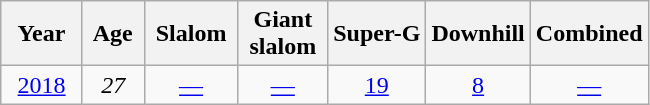<table class=wikitable style="text-align:center">
<tr>
<th>  Year  </th>
<th> Age </th>
<th> Slalom </th>
<th> Giant <br> slalom </th>
<th>Super-G</th>
<th>Downhill</th>
<th>Combined</th>
</tr>
<tr>
<td><a href='#'>2018</a></td>
<td><em>27</em></td>
<td><a href='#'>—</a></td>
<td><a href='#'>—</a></td>
<td><a href='#'>19</a></td>
<td><a href='#'>8</a></td>
<td><a href='#'>—</a></td>
</tr>
</table>
